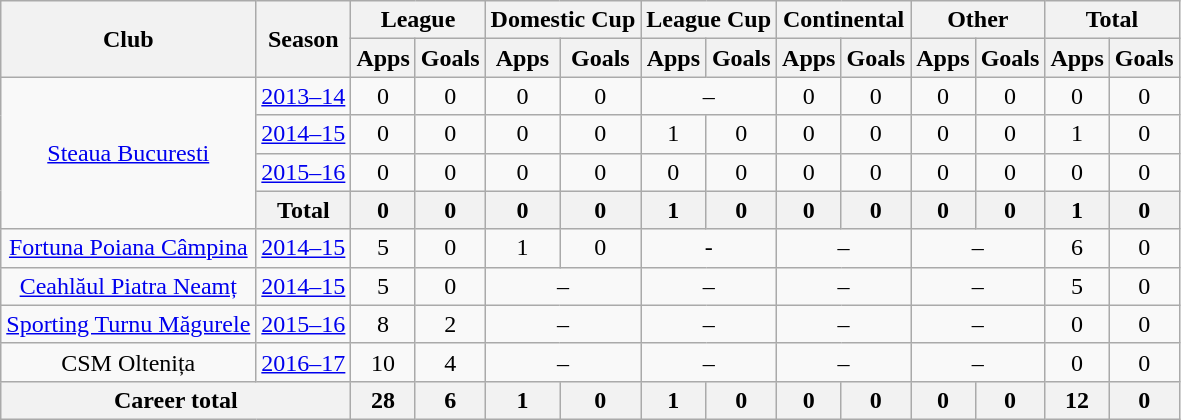<table class="wikitable" style="text-align:center;">
<tr>
<th rowspan=2>Club</th>
<th rowspan=2>Season</th>
<th colspan=2>League</th>
<th colspan=2>Domestic Cup</th>
<th colspan=2>League Cup</th>
<th colspan=2>Continental</th>
<th colspan=2>Other</th>
<th colspan=2>Total</th>
</tr>
<tr>
<th>Apps</th>
<th>Goals</th>
<th>Apps</th>
<th>Goals</th>
<th>Apps</th>
<th>Goals</th>
<th>Apps</th>
<th>Goals</th>
<th>Apps</th>
<th>Goals</th>
<th>Apps</th>
<th>Goals</th>
</tr>
<tr>
<td rowspan=4><a href='#'>Steaua Bucuresti</a></td>
<td><a href='#'>2013–14</a></td>
<td>0</td>
<td>0</td>
<td>0</td>
<td>0</td>
<td colspan="2">–</td>
<td>0</td>
<td>0</td>
<td>0</td>
<td>0</td>
<td>0</td>
<td>0</td>
</tr>
<tr>
<td><a href='#'>2014–15</a></td>
<td>0</td>
<td>0</td>
<td>0</td>
<td>0</td>
<td>1</td>
<td>0</td>
<td>0</td>
<td>0</td>
<td>0</td>
<td>0</td>
<td>1</td>
<td>0</td>
</tr>
<tr>
<td><a href='#'>2015–16</a></td>
<td>0</td>
<td>0</td>
<td>0</td>
<td>0</td>
<td>0</td>
<td>0</td>
<td>0</td>
<td>0</td>
<td>0</td>
<td>0</td>
<td>0</td>
<td>0</td>
</tr>
<tr>
<th>Total</th>
<th>0</th>
<th>0</th>
<th>0</th>
<th>0</th>
<th>1</th>
<th>0</th>
<th>0</th>
<th>0</th>
<th>0</th>
<th>0</th>
<th>1</th>
<th>0</th>
</tr>
<tr>
<td><a href='#'>Fortuna Poiana Câmpina</a></td>
<td><a href='#'>2014–15</a></td>
<td>5</td>
<td>0</td>
<td>1</td>
<td>0</td>
<td colspan="2">-</td>
<td colspan="2">–</td>
<td colspan="2">–</td>
<td>6</td>
<td>0</td>
</tr>
<tr>
<td><a href='#'>Ceahlăul Piatra Neamț</a></td>
<td><a href='#'>2014–15</a></td>
<td>5</td>
<td>0</td>
<td colspan="2">–</td>
<td colspan="2">–</td>
<td colspan="2">–</td>
<td colspan="2">–</td>
<td>5</td>
<td>0</td>
</tr>
<tr>
<td><a href='#'>Sporting Turnu Măgurele</a></td>
<td><a href='#'>2015–16</a></td>
<td>8</td>
<td>2</td>
<td colspan="2">–</td>
<td colspan="2">–</td>
<td colspan="2">–</td>
<td colspan="2">–</td>
<td>0</td>
<td>0</td>
</tr>
<tr>
<td>CSM Oltenița</td>
<td><a href='#'>2016–17</a></td>
<td>10</td>
<td>4</td>
<td colspan="2">–</td>
<td colspan="2">–</td>
<td colspan="2">–</td>
<td colspan="2">–</td>
<td>0</td>
<td>0</td>
</tr>
<tr>
<th colspan=2>Career total</th>
<th>28</th>
<th>6</th>
<th>1</th>
<th>0</th>
<th>1</th>
<th>0</th>
<th>0</th>
<th>0</th>
<th>0</th>
<th>0</th>
<th>12</th>
<th>0</th>
</tr>
</table>
